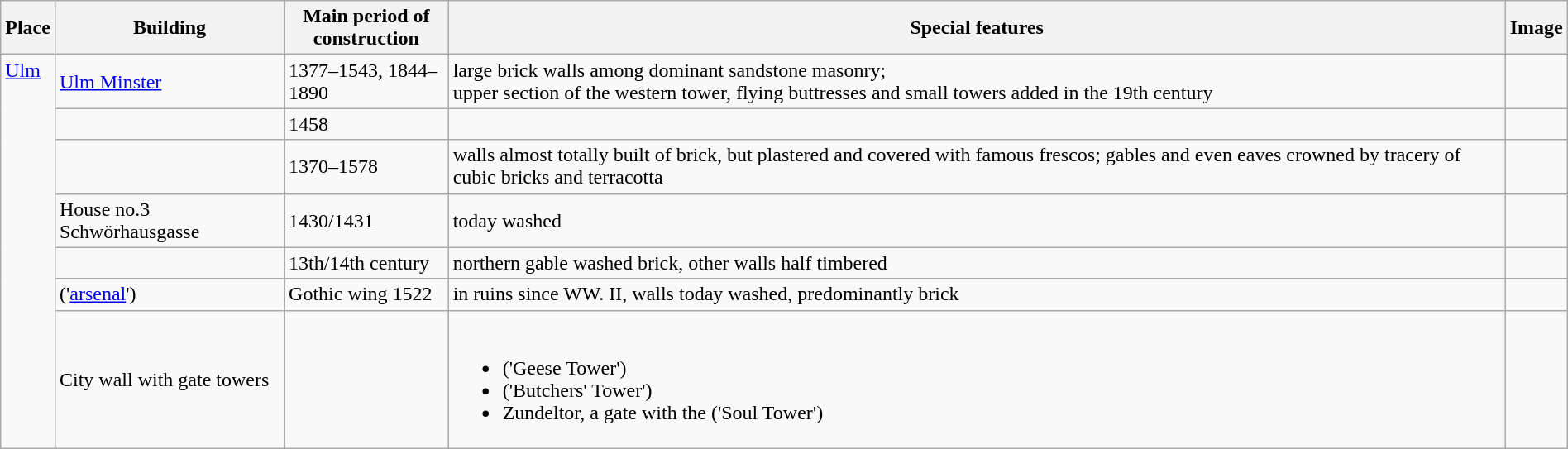<table class="wikitable"  style="border:2px; width:100%;">
<tr>
<th>Place</th>
<th>Building</th>
<th>Main period of construction</th>
<th>Special features</th>
<th>Image</th>
</tr>
<tr>
<td rowspan=7 valign=top><a href='#'>Ulm</a></td>
<td><a href='#'>Ulm Minster</a></td>
<td>1377–1543, 1844–1890</td>
<td>large brick walls among dominant sandstone masonry;<br>upper section of the western tower, flying buttresses and small towers added in the 19th century</td>
<td></td>
</tr>
<tr>
<td></td>
<td>1458</td>
<td></td>
<td></td>
</tr>
<tr>
<td></td>
<td>1370–1578</td>
<td>walls almost totally built of brick, but plastered and covered with famous frescos; gables and even eaves crowned by tracery of cubic bricks and terracotta</td>
<td></td>
</tr>
<tr>
<td>House no.3 Schwörhausgasse</td>
<td>1430/1431</td>
<td>today washed</td>
<td></td>
</tr>
<tr>
<td></td>
<td>13th/14th century</td>
<td>northern gable washed brick, other walls half timbered</td>
<td></td>
</tr>
<tr>
<td><em></em> ('<a href='#'>arsenal</a>')</td>
<td>Gothic wing 1522</td>
<td>in ruins since WW. II, walls today washed, predominantly brick</td>
<td></td>
</tr>
<tr>
<td>City wall with gate towers</td>
<td width=125> </td>
<td><br><ul><li> ('Geese Tower')</li><li> ('Butchers' Tower')</li><li>Zundeltor, a gate with the  ('Soul Tower')</li></ul></td>
<td></td>
</tr>
</table>
